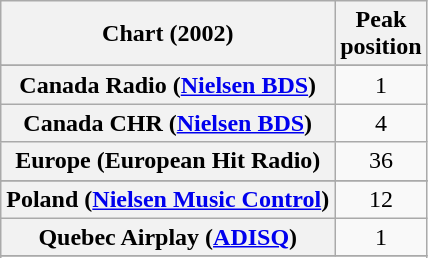<table class="wikitable sortable plainrowheaders" style="text-align:center">
<tr>
<th>Chart (2002)</th>
<th>Peak<br>position</th>
</tr>
<tr>
</tr>
<tr>
<th scope="row">Canada Radio (<a href='#'>Nielsen BDS</a>)</th>
<td>1</td>
</tr>
<tr>
<th scope="row">Canada CHR (<a href='#'>Nielsen BDS</a>)</th>
<td>4</td>
</tr>
<tr>
<th scope="row">Europe (European Hit Radio)</th>
<td>36</td>
</tr>
<tr>
</tr>
<tr>
<th scope="row">Poland (<a href='#'>Nielsen Music Control</a>)</th>
<td>12</td>
</tr>
<tr>
<th scope="row">Quebec Airplay (<a href='#'>ADISQ</a>)</th>
<td>1</td>
</tr>
<tr>
</tr>
<tr>
</tr>
<tr>
</tr>
<tr>
</tr>
<tr>
</tr>
<tr>
</tr>
<tr>
</tr>
<tr>
</tr>
</table>
